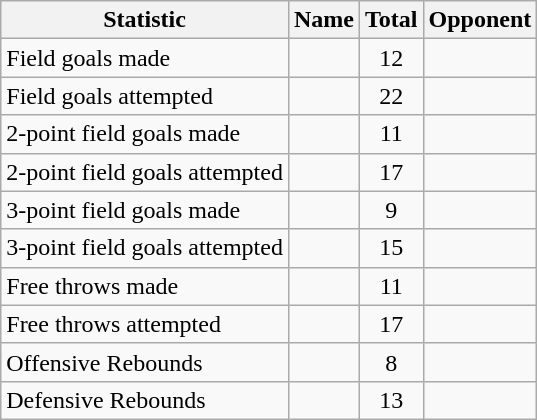<table class=wikitable>
<tr>
<th>Statistic</th>
<th>Name</th>
<th>Total</th>
<th>Opponent</th>
</tr>
<tr>
<td>Field goals made</td>
<td></td>
<td align=center>12</td>
<td></td>
</tr>
<tr>
<td>Field goals attempted</td>
<td><br></td>
<td align=center>22</td>
<td><br></td>
</tr>
<tr>
<td>2-point field goals made</td>
<td> <br></td>
<td align=center>11</td>
<td><br></td>
</tr>
<tr>
<td>2-point field goals attempted</td>
<td></td>
<td align=center>17</td>
<td></td>
</tr>
<tr>
<td>3-point field goals made</td>
<td></td>
<td align=center>9</td>
<td></td>
</tr>
<tr>
<td>3-point field goals attempted</td>
<td></td>
<td align=center>15</td>
<td></td>
</tr>
<tr>
<td>Free throws made</td>
<td></td>
<td align=center>11</td>
<td></td>
</tr>
<tr>
<td>Free throws attempted</td>
<td></td>
<td align=center>17</td>
<td></td>
</tr>
<tr>
<td>Offensive Rebounds</td>
<td></td>
<td align=center>8</td>
<td></td>
</tr>
<tr>
<td>Defensive Rebounds</td>
<td></td>
<td align=center>13</td>
<td></td>
</tr>
</table>
